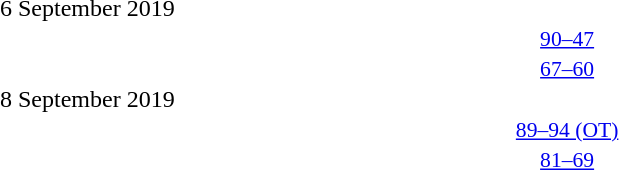<table style="width:100%;" cellspacing="1">
<tr>
<th width=25%></th>
<th width=2%></th>
<th width=6%></th>
<th width=2%></th>
<th width=25%></th>
</tr>
<tr>
<td>6 September 2019</td>
</tr>
<tr style=font-size:90%>
<td align=right></td>
<td></td>
<td align=center><a href='#'>90–47</a></td>
<td></td>
<td></td>
<td></td>
</tr>
<tr style=font-size:90%>
<td align=right></td>
<td></td>
<td align=center><a href='#'>67–60</a></td>
<td></td>
<td></td>
<td></td>
</tr>
<tr>
<td>8 September 2019</td>
</tr>
<tr style=font-size:90%>
<td align=right></td>
<td></td>
<td align=center><a href='#'>89–94 (OT)</a></td>
<td></td>
<td></td>
<td></td>
</tr>
<tr style=font-size:90%>
<td align=right></td>
<td></td>
<td align=center><a href='#'>81–69</a></td>
<td></td>
<td></td>
<td></td>
</tr>
</table>
